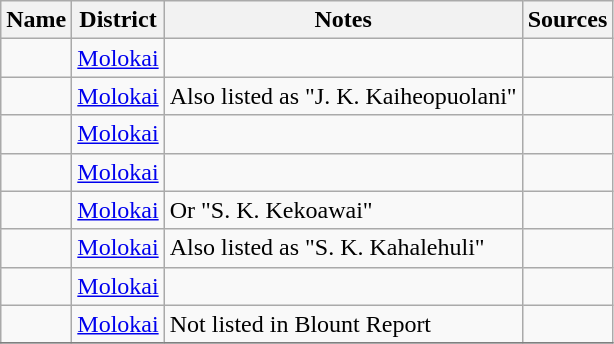<table class="wikitable sortable" style="border-style:solid;border-width:1px;border-color:#808080" cellspacing="2" cellpadding="2">
<tr>
<th>Name</th>
<th>District</th>
<th !style="width:40%;">Notes</th>
<th class="unsortable">Sources</th>
</tr>
<tr>
<td></td>
<td><a href='#'>Molokai</a></td>
<td></td>
<td></td>
</tr>
<tr>
<td></td>
<td><a href='#'>Molokai</a></td>
<td>Also listed as "J. K. Kaiheopuolani"</td>
<td></td>
</tr>
<tr>
<td></td>
<td><a href='#'>Molokai</a></td>
<td></td>
<td></td>
</tr>
<tr>
<td></td>
<td><a href='#'>Molokai</a></td>
<td></td>
<td></td>
</tr>
<tr>
<td></td>
<td><a href='#'>Molokai</a></td>
<td>Or "S. K. Kekoawai"</td>
<td></td>
</tr>
<tr>
<td></td>
<td><a href='#'>Molokai</a></td>
<td>Also listed as "S. K. Kahalehuli"</td>
<td></td>
</tr>
<tr>
<td></td>
<td><a href='#'>Molokai</a></td>
<td></td>
<td></td>
</tr>
<tr>
<td></td>
<td><a href='#'>Molokai</a></td>
<td>Not listed in Blount Report</td>
<td></td>
</tr>
<tr>
</tr>
</table>
